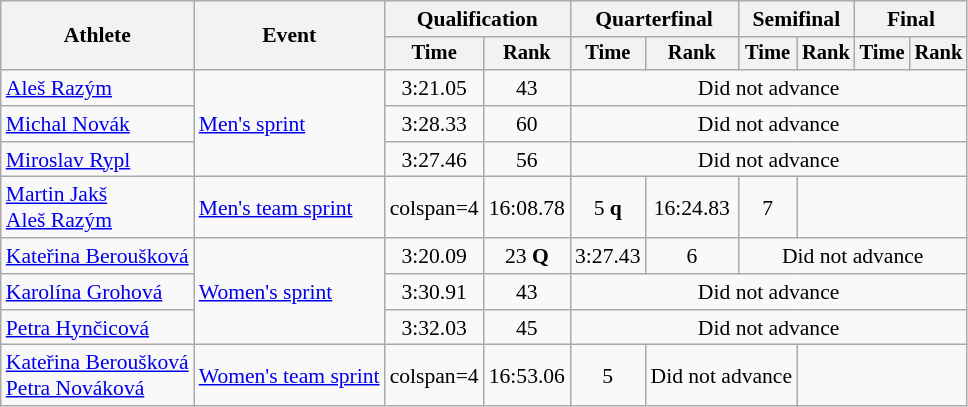<table class="wikitable" style="font-size:90%">
<tr>
<th rowspan="2">Athlete</th>
<th rowspan="2">Event</th>
<th colspan="2">Qualification</th>
<th colspan="2">Quarterfinal</th>
<th colspan="2">Semifinal</th>
<th colspan="2">Final</th>
</tr>
<tr style="font-size:95%">
<th>Time</th>
<th>Rank</th>
<th>Time</th>
<th>Rank</th>
<th>Time</th>
<th>Rank</th>
<th>Time</th>
<th>Rank</th>
</tr>
<tr align=center>
<td align=left><a href='#'>Aleš Razým</a></td>
<td align=left rowspan=3><a href='#'>Men's sprint</a></td>
<td>3:21.05</td>
<td>43</td>
<td colspan=6>Did not advance</td>
</tr>
<tr align=center>
<td align=left><a href='#'>Michal Novák</a></td>
<td>3:28.33</td>
<td>60</td>
<td colspan=6>Did not advance</td>
</tr>
<tr align=center>
<td align=left><a href='#'>Miroslav Rypl</a></td>
<td>3:27.46</td>
<td>56</td>
<td colspan=6>Did not advance</td>
</tr>
<tr align=center>
<td align=left><a href='#'>Martin Jakš</a><br><a href='#'>Aleš Razým</a></td>
<td align=left><a href='#'>Men's team sprint</a></td>
<td>colspan=4 </td>
<td>16:08.78</td>
<td>5 <strong>q</strong></td>
<td>16:24.83</td>
<td>7</td>
</tr>
<tr align=center>
<td align=left><a href='#'>Kateřina Beroušková</a></td>
<td align=left rowspan=3><a href='#'>Women's sprint</a></td>
<td>3:20.09</td>
<td>23 <strong>Q</strong></td>
<td>3:27.43</td>
<td>6</td>
<td colspan=4>Did not advance</td>
</tr>
<tr align=center>
<td align=left><a href='#'>Karolína Grohová</a></td>
<td>3:30.91</td>
<td>43</td>
<td colspan=6>Did not advance</td>
</tr>
<tr align=center>
<td align=left><a href='#'>Petra Hynčicová</a></td>
<td>3:32.03</td>
<td>45</td>
<td colspan=6>Did not advance</td>
</tr>
<tr align=center>
<td align=left><a href='#'>Kateřina Beroušková</a> <br><a href='#'>Petra Nováková</a></td>
<td align=left><a href='#'>Women's team sprint</a></td>
<td>colspan=4 </td>
<td>16:53.06</td>
<td>5</td>
<td colspan=2>Did not advance</td>
</tr>
</table>
